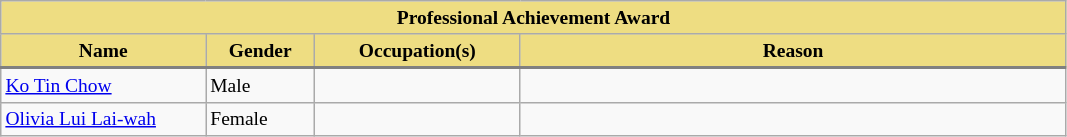<table class="wikitable" style="font-size:small;" ;>
<tr style="text-align:center;">
<th colspan=4 style="background:#eedd82;">Professional Achievement Award</th>
</tr>
<tr style="text-align:center;">
<th style="background:#eedd82;" width="15%">Name</th>
<th style="background:#eedd82;" width="8%">Gender</th>
<th style="background:#eedd82;" width="15%">Occupation(s)</th>
<th style="background:#eedd82;" width="40%">Reason</th>
</tr>
<tr style="border-top:2px solid gray;">
<td><a href='#'>Ko Tin Chow</a></td>
<td>Male</td>
<td></td>
<td></td>
</tr>
<tr>
<td><a href='#'>Olivia Lui Lai-wah</a></td>
<td>Female</td>
<td></td>
<td></td>
</tr>
</table>
